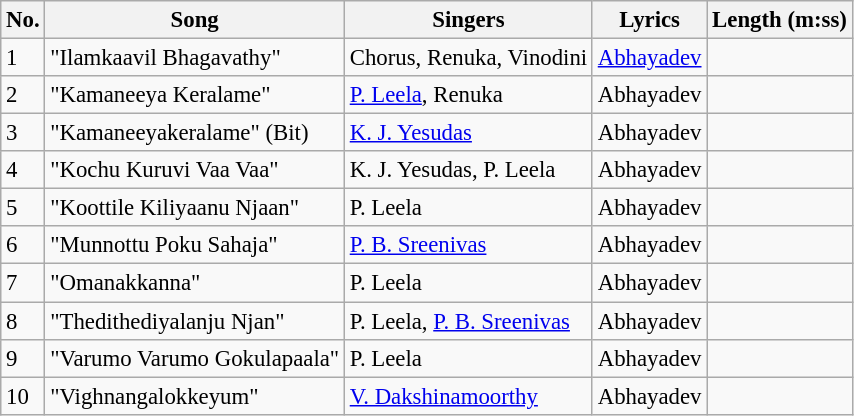<table class="wikitable" style="font-size:95%;">
<tr>
<th>No.</th>
<th>Song</th>
<th>Singers</th>
<th>Lyrics</th>
<th>Length (m:ss)</th>
</tr>
<tr>
<td>1</td>
<td>"Ilamkaavil Bhagavathy"</td>
<td>Chorus, Renuka, Vinodini</td>
<td><a href='#'>Abhayadev</a></td>
<td></td>
</tr>
<tr>
<td>2</td>
<td>"Kamaneeya Keralame"</td>
<td><a href='#'>P. Leela</a>, Renuka</td>
<td>Abhayadev</td>
<td></td>
</tr>
<tr>
<td>3</td>
<td>"Kamaneeyakeralame" (Bit)</td>
<td><a href='#'>K. J. Yesudas</a></td>
<td>Abhayadev</td>
<td></td>
</tr>
<tr>
<td>4</td>
<td>"Kochu Kuruvi Vaa Vaa"</td>
<td>K. J. Yesudas, P. Leela</td>
<td>Abhayadev</td>
<td></td>
</tr>
<tr>
<td>5</td>
<td>"Koottile Kiliyaanu Njaan"</td>
<td>P. Leela</td>
<td>Abhayadev</td>
<td></td>
</tr>
<tr>
<td>6</td>
<td>"Munnottu Poku Sahaja"</td>
<td><a href='#'>P. B. Sreenivas</a></td>
<td>Abhayadev</td>
<td></td>
</tr>
<tr>
<td>7</td>
<td>"Omanakkanna"</td>
<td>P. Leela</td>
<td>Abhayadev</td>
<td></td>
</tr>
<tr>
<td>8</td>
<td>"Thedithediyalanju Njan"</td>
<td>P. Leela, <a href='#'>P. B. Sreenivas</a></td>
<td>Abhayadev</td>
<td></td>
</tr>
<tr>
<td>9</td>
<td>"Varumo Varumo Gokulapaala"</td>
<td>P. Leela</td>
<td>Abhayadev</td>
<td></td>
</tr>
<tr>
<td>10</td>
<td>"Vighnangalokkeyum"</td>
<td><a href='#'>V. Dakshinamoorthy</a></td>
<td>Abhayadev</td>
<td></td>
</tr>
</table>
